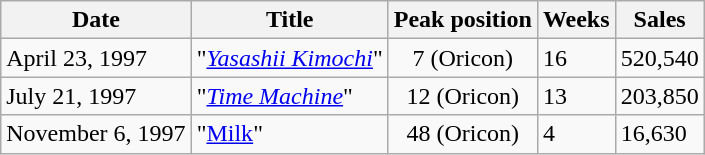<table class="wikitable">
<tr>
<th>Date</th>
<th>Title</th>
<th>Peak position</th>
<th>Weeks</th>
<th>Sales</th>
</tr>
<tr>
<td>April 23, 1997</td>
<td>"<em><a href='#'>Yasashii Kimochi</a></em>"</td>
<td align="center">7 (Oricon)</td>
<td>16</td>
<td>520,540</td>
</tr>
<tr>
<td>July 21, 1997</td>
<td>"<em><a href='#'>Time Machine</a></em>"</td>
<td align="center">12 (Oricon)</td>
<td>13</td>
<td>203,850</td>
</tr>
<tr>
<td>November 6, 1997</td>
<td>"<a href='#'>Milk</a>"</td>
<td align="center">48 (Oricon)</td>
<td>4</td>
<td>16,630</td>
</tr>
</table>
